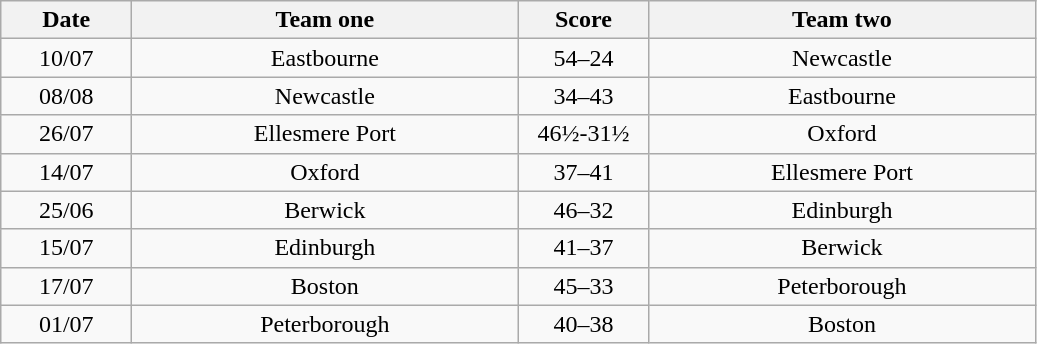<table class="wikitable" style="text-align: center">
<tr>
<th width=80>Date</th>
<th width=250>Team one</th>
<th width=80>Score</th>
<th width=250>Team two</th>
</tr>
<tr>
<td>10/07</td>
<td>Eastbourne</td>
<td>54–24</td>
<td>Newcastle</td>
</tr>
<tr>
<td>08/08</td>
<td>Newcastle</td>
<td>34–43</td>
<td>Eastbourne</td>
</tr>
<tr>
<td>26/07</td>
<td>Ellesmere Port</td>
<td>46½-31½</td>
<td>Oxford</td>
</tr>
<tr>
<td>14/07</td>
<td>Oxford</td>
<td>37–41</td>
<td>Ellesmere Port</td>
</tr>
<tr>
<td>25/06</td>
<td>Berwick</td>
<td>46–32</td>
<td>Edinburgh</td>
</tr>
<tr>
<td>15/07</td>
<td>Edinburgh</td>
<td>41–37</td>
<td>Berwick</td>
</tr>
<tr>
<td>17/07</td>
<td>Boston</td>
<td>45–33</td>
<td>Peterborough</td>
</tr>
<tr>
<td>01/07</td>
<td>Peterborough</td>
<td>40–38</td>
<td>Boston</td>
</tr>
</table>
